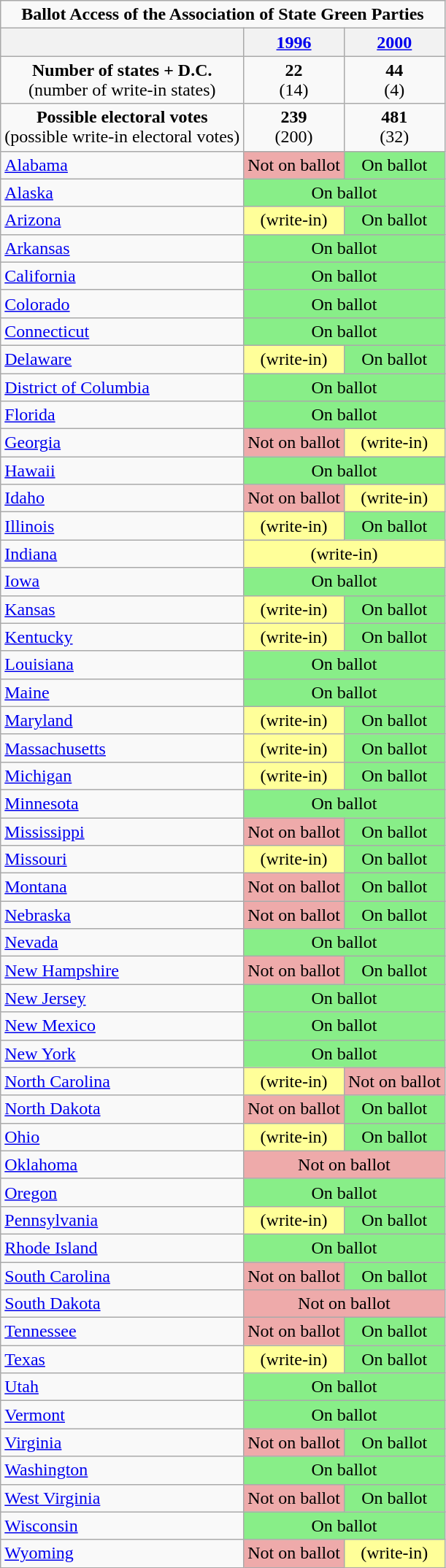<table class=wikitable>
<tr>
<td style="text-align:center;" colspan="3"><strong>Ballot Access of the Association of State Green Parties</strong></td>
</tr>
<tr>
<th></th>
<th style="text-align:center;"><a href='#'>1996</a></th>
<th style="text-align:center;"><a href='#'>2000</a></th>
</tr>
<tr>
<td style="text-align:center;"><strong>Number of states + D.C.</strong><br>(number of write-in states)</td>
<td style="text-align:center;"><strong>22</strong><br>(14)</td>
<td style="text-align:center;"><strong>44</strong><br>(4)</td>
</tr>
<tr>
<td style="text-align:center;"><strong>Possible electoral votes</strong><br>(possible write-in electoral votes)</td>
<td style="text-align:center;"><strong>239</strong><br>(200)</td>
<td style="text-align:center;"><strong>481</strong><br>(32)</td>
</tr>
<tr>
<td><a href='#'>Alabama</a></td>
<td style="text-align:center; background:#eaa;">Not on ballot</td>
<td style="text-align:center; background:#88ee88;">On ballot</td>
</tr>
<tr>
<td><a href='#'>Alaska</a></td>
<td style="text-align:center; background:#88ee88;" colspan="2">On ballot</td>
</tr>
<tr>
<td><a href='#'>Arizona</a></td>
<td style="text-align:center; background:#ff9;">(write-in)</td>
<td style="text-align:center; background:#88ee88;">On ballot</td>
</tr>
<tr>
<td><a href='#'>Arkansas</a></td>
<td style="text-align:center; background:#88ee88;" colspan="2">On ballot</td>
</tr>
<tr>
<td><a href='#'>California</a></td>
<td style="text-align:center; background:#88ee88;" colspan="2">On ballot</td>
</tr>
<tr>
<td><a href='#'>Colorado</a></td>
<td style="text-align:center; background:#88ee88;" colspan="2">On ballot</td>
</tr>
<tr>
<td><a href='#'>Connecticut</a></td>
<td style="text-align:center; background:#88ee88;" colspan="2">On ballot</td>
</tr>
<tr>
<td><a href='#'>Delaware</a></td>
<td style="text-align:center; background:#ff9;">(write-in)</td>
<td style="text-align:center; background:#88ee88;">On ballot</td>
</tr>
<tr>
<td><a href='#'>District of Columbia</a></td>
<td style="text-align:center; background:#88ee88;" colspan="2">On ballot</td>
</tr>
<tr>
<td><a href='#'>Florida</a></td>
<td style="text-align:center; background:#88ee88;" colspan="2">On ballot</td>
</tr>
<tr>
<td><a href='#'>Georgia</a></td>
<td style="text-align:center; background:#eaa;">Not on ballot</td>
<td style="text-align:center; background:#ff9;">(write-in)</td>
</tr>
<tr>
<td><a href='#'>Hawaii</a></td>
<td style="text-align:center; background:#88ee88;" colspan="2">On ballot</td>
</tr>
<tr>
<td><a href='#'>Idaho</a></td>
<td style="text-align:center; background:#eaa;">Not on ballot</td>
<td style="text-align:center; background:#ff9;">(write-in)</td>
</tr>
<tr>
<td><a href='#'>Illinois</a></td>
<td style="text-align:center; background:#ff9;">(write-in)</td>
<td style="text-align:center; background:#88ee88;">On ballot</td>
</tr>
<tr>
<td><a href='#'>Indiana</a></td>
<td style="text-align:center; background:#ff9;" colspan="2">(write-in)</td>
</tr>
<tr>
<td><a href='#'>Iowa</a></td>
<td style="text-align:center; background:#88ee88;" colspan="2">On ballot</td>
</tr>
<tr>
<td><a href='#'>Kansas</a></td>
<td style="text-align:center; background:#ff9;">(write-in)</td>
<td style="text-align:center; background:#88ee88;">On ballot</td>
</tr>
<tr>
<td><a href='#'>Kentucky</a></td>
<td style="text-align:center; background:#ff9;">(write-in)</td>
<td style="text-align:center; background:#88ee88;">On ballot</td>
</tr>
<tr>
<td><a href='#'>Louisiana</a></td>
<td style="text-align:center; background:#88ee88;" colspan="2">On ballot</td>
</tr>
<tr>
<td><a href='#'>Maine</a></td>
<td style="text-align:center; background:#88ee88;" colspan="2">On ballot</td>
</tr>
<tr>
<td><a href='#'>Maryland</a></td>
<td style="text-align:center; background:#ff9;">(write-in)</td>
<td style="text-align:center; background:#88ee88;">On ballot</td>
</tr>
<tr>
<td><a href='#'>Massachusetts</a></td>
<td style="text-align:center; background:#ff9;">(write-in)</td>
<td style="text-align:center; background:#88ee88;">On ballot</td>
</tr>
<tr>
<td><a href='#'>Michigan</a></td>
<td style="text-align:center; background:#ff9;">(write-in)</td>
<td style="text-align:center; background:#88ee88;">On ballot</td>
</tr>
<tr>
<td><a href='#'>Minnesota</a></td>
<td style="text-align:center; background:#88ee88;" colspan="2">On ballot</td>
</tr>
<tr>
<td><a href='#'>Mississippi</a></td>
<td style="text-align:center; background:#eaa;">Not on ballot</td>
<td style="text-align:center; background:#88ee88;">On ballot</td>
</tr>
<tr>
<td><a href='#'>Missouri</a></td>
<td style="text-align:center; background:#ff9;">(write-in)</td>
<td style="text-align:center; background:#88ee88;">On ballot</td>
</tr>
<tr>
<td><a href='#'>Montana</a></td>
<td style="text-align:center; background:#eaa;">Not on ballot</td>
<td style="text-align:center; background:#88ee88;">On ballot</td>
</tr>
<tr>
<td><a href='#'>Nebraska</a></td>
<td style="text-align:center; background:#eaa;">Not on ballot</td>
<td style="text-align:center; background:#88ee88;">On ballot</td>
</tr>
<tr>
<td><a href='#'>Nevada</a></td>
<td style="text-align:center; background:#88ee88;" colspan="2">On ballot</td>
</tr>
<tr>
<td><a href='#'>New Hampshire</a></td>
<td style="text-align:center; background:#eaa;">Not on ballot</td>
<td style="text-align:center; background:#88ee88;">On ballot</td>
</tr>
<tr>
<td><a href='#'>New Jersey</a></td>
<td style="text-align:center; background:#88ee88;" colspan="2">On ballot</td>
</tr>
<tr>
<td><a href='#'>New Mexico</a></td>
<td style="text-align:center; background:#88ee88;" colspan="2">On ballot</td>
</tr>
<tr>
<td><a href='#'>New York</a></td>
<td style="text-align:center; background:#88ee88;" colspan="2">On ballot</td>
</tr>
<tr>
<td><a href='#'>North Carolina</a></td>
<td style="text-align:center; background:#ff9;">(write-in)</td>
<td style="text-align:center; background:#eaa;">Not on ballot</td>
</tr>
<tr>
<td><a href='#'>North Dakota</a></td>
<td style="text-align:center; background:#eaa;">Not on ballot</td>
<td style="text-align:center; background:#88ee88;">On ballot</td>
</tr>
<tr>
<td><a href='#'>Ohio</a></td>
<td style="text-align:center; background:#ff9;">(write-in)</td>
<td style="text-align:center; background:#88ee88;">On ballot</td>
</tr>
<tr>
<td><a href='#'>Oklahoma</a></td>
<td style="text-align:center; background:#eaa;" colspan="2">Not on ballot</td>
</tr>
<tr>
<td><a href='#'>Oregon</a></td>
<td style="text-align:center; background:#88ee88;" colspan="2">On ballot</td>
</tr>
<tr>
<td><a href='#'>Pennsylvania</a></td>
<td style="text-align:center; background:#ff9;">(write-in)</td>
<td style="text-align:center; background:#88ee88;">On ballot</td>
</tr>
<tr>
<td><a href='#'>Rhode Island</a></td>
<td style="text-align:center; background:#88ee88;" colspan="2">On ballot</td>
</tr>
<tr>
<td><a href='#'>South Carolina</a></td>
<td style="text-align:center; background:#eaa;">Not on ballot</td>
<td style="text-align:center; background:#88ee88;">On ballot</td>
</tr>
<tr>
<td><a href='#'>South Dakota</a></td>
<td style="text-align:center; background:#eaa;" colspan="2">Not on ballot</td>
</tr>
<tr>
<td><a href='#'>Tennessee</a></td>
<td style="text-align:center; background:#eaa;">Not on ballot</td>
<td style="text-align:center; background:#88ee88;">On ballot</td>
</tr>
<tr>
<td><a href='#'>Texas</a></td>
<td style="text-align:center; background:#ff9;">(write-in)</td>
<td style="text-align:center; background:#88ee88;">On ballot</td>
</tr>
<tr>
<td><a href='#'>Utah</a></td>
<td style="text-align:center; background:#88ee88;" colspan="2">On ballot</td>
</tr>
<tr>
<td><a href='#'>Vermont</a></td>
<td style="text-align:center; background:#88ee88;" colspan="2">On ballot</td>
</tr>
<tr>
<td><a href='#'>Virginia</a></td>
<td style="text-align:center; background:#eaa;">Not on ballot</td>
<td style="text-align:center; background:#88ee88;">On ballot</td>
</tr>
<tr>
<td><a href='#'>Washington</a></td>
<td style="text-align:center; background:#88ee88;" colspan="2">On ballot</td>
</tr>
<tr>
<td><a href='#'>West Virginia</a></td>
<td style="text-align:center; background:#eaa;">Not on ballot</td>
<td style="text-align:center; background:#88ee88;">On ballot</td>
</tr>
<tr>
<td><a href='#'>Wisconsin</a></td>
<td style="text-align:center; background:#88ee88;" colspan="2">On ballot</td>
</tr>
<tr>
<td><a href='#'>Wyoming</a></td>
<td style="text-align:center; background:#eaa;">Not on ballot</td>
<td style="text-align:center; background:#ff9;">(write-in)</td>
</tr>
</table>
